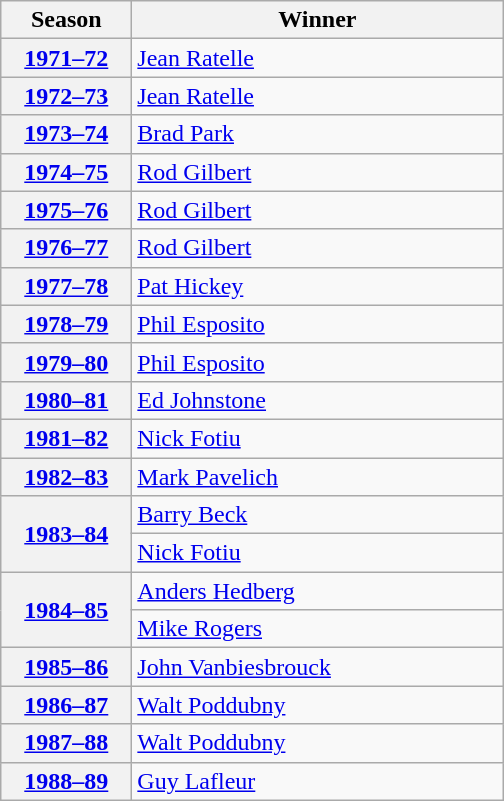<table class="wikitable">
<tr>
<th scope="col" style="width:5em">Season</th>
<th scope="col" style="width:15em">Winner</th>
</tr>
<tr>
<th scope="row"><a href='#'>1971–72</a></th>
<td><a href='#'>Jean Ratelle</a></td>
</tr>
<tr>
<th scope="row"><a href='#'>1972–73</a></th>
<td><a href='#'>Jean Ratelle</a></td>
</tr>
<tr>
<th scope="row"><a href='#'>1973–74</a></th>
<td><a href='#'>Brad Park</a></td>
</tr>
<tr>
<th scope="row"><a href='#'>1974–75</a></th>
<td><a href='#'>Rod Gilbert</a></td>
</tr>
<tr>
<th scope="row"><a href='#'>1975–76</a></th>
<td><a href='#'>Rod Gilbert</a></td>
</tr>
<tr>
<th scope="row"><a href='#'>1976–77</a></th>
<td><a href='#'>Rod Gilbert</a></td>
</tr>
<tr>
<th scope="row"><a href='#'>1977–78</a></th>
<td><a href='#'>Pat Hickey</a></td>
</tr>
<tr>
<th scope="row"><a href='#'>1978–79</a></th>
<td><a href='#'>Phil Esposito</a></td>
</tr>
<tr>
<th scope="row"><a href='#'>1979–80</a></th>
<td><a href='#'>Phil Esposito</a></td>
</tr>
<tr>
<th scope="row"><a href='#'>1980–81</a></th>
<td><a href='#'>Ed Johnstone</a></td>
</tr>
<tr>
<th scope="row"><a href='#'>1981–82</a></th>
<td><a href='#'>Nick Fotiu</a></td>
</tr>
<tr>
<th scope="row"><a href='#'>1982–83</a></th>
<td><a href='#'>Mark Pavelich</a></td>
</tr>
<tr>
<th scope="row" rowspan="2"><a href='#'>1983–84</a></th>
<td><a href='#'>Barry Beck</a></td>
</tr>
<tr>
<td><a href='#'>Nick Fotiu</a></td>
</tr>
<tr>
<th scope="row" rowspan="2"><a href='#'>1984–85</a></th>
<td><a href='#'>Anders Hedberg</a></td>
</tr>
<tr>
<td><a href='#'>Mike Rogers</a></td>
</tr>
<tr>
<th scope="row"><a href='#'>1985–86</a></th>
<td><a href='#'>John Vanbiesbrouck</a></td>
</tr>
<tr>
<th scope="row"><a href='#'>1986–87</a></th>
<td><a href='#'>Walt Poddubny</a></td>
</tr>
<tr>
<th scope="row"><a href='#'>1987–88</a></th>
<td><a href='#'>Walt Poddubny</a></td>
</tr>
<tr>
<th scope="row"><a href='#'>1988–89</a></th>
<td><a href='#'>Guy Lafleur</a></td>
</tr>
</table>
